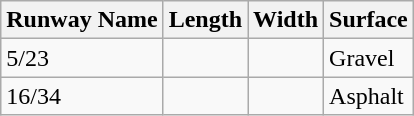<table class="wikitable">
<tr>
<th>Runway Name</th>
<th>Length</th>
<th>Width</th>
<th>Surface</th>
</tr>
<tr>
<td>5/23</td>
<td></td>
<td></td>
<td>Gravel</td>
</tr>
<tr>
<td>16/34</td>
<td></td>
<td></td>
<td>Asphalt</td>
</tr>
</table>
